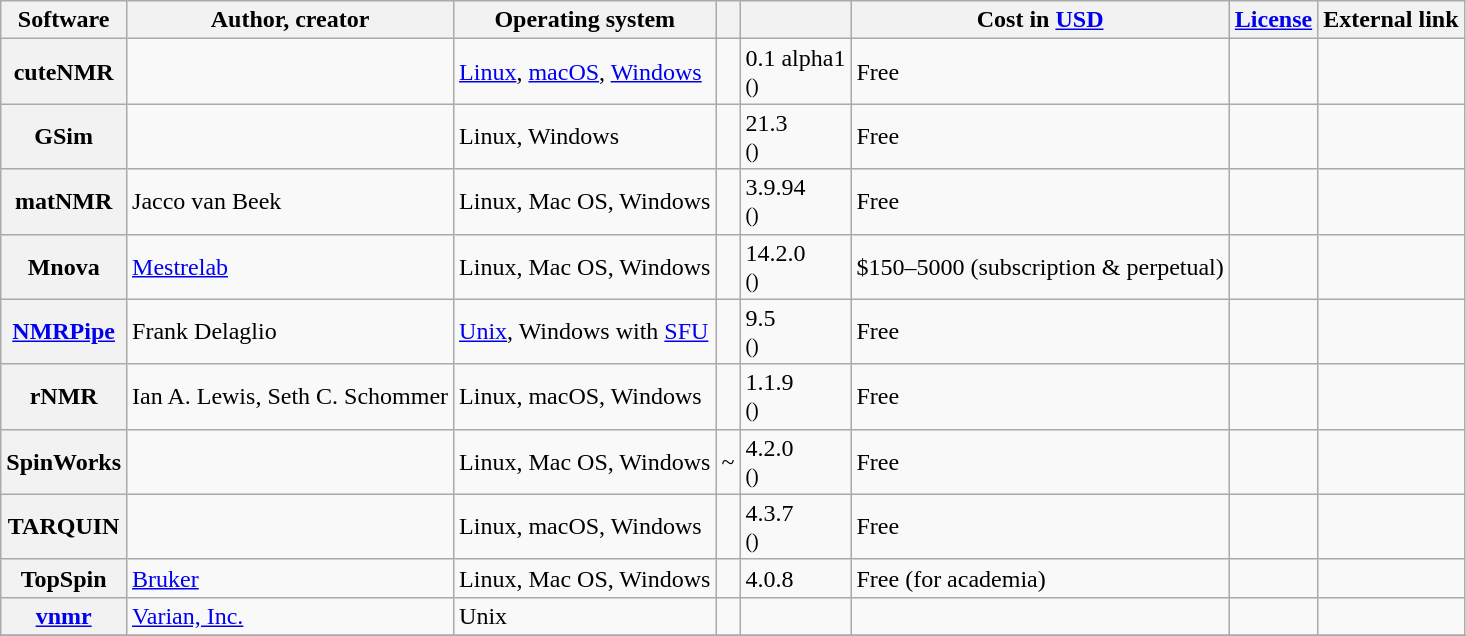<table class="wikitable sortable sticky-header">
<tr>
<th>Software</th>
<th>Author, creator</th>
<th>Operating system</th>
<th></th>
<th></th>
<th>Cost in <a href='#'>USD</a></th>
<th><a href='#'>License</a></th>
<th>External link</th>
</tr>
<tr>
<th>cuteNMR</th>
<td></td>
<td><a href='#'>Linux</a>, <a href='#'>macOS</a>, <a href='#'>Windows</a></td>
<td></td>
<td>0.1 alpha1 <br><small>()</small></td>
<td>Free</td>
<td></td>
<td></td>
</tr>
<tr>
<th>GSim</th>
<td></td>
<td>Linux, Windows</td>
<td></td>
<td>21.3 <br><small>()</small></td>
<td>Free</td>
<td></td>
<td></td>
</tr>
<tr>
<th>matNMR</th>
<td>Jacco van Beek</td>
<td>Linux, Mac OS, Windows</td>
<td></td>
<td>3.9.94 <br><small>()</small></td>
<td>Free</td>
<td></td>
<td></td>
</tr>
<tr>
<th>Mnova</th>
<td><a href='#'>Mestrelab</a></td>
<td>Linux, Mac OS, Windows</td>
<td></td>
<td>14.2.0 <br><small>()</small></td>
<td>$150–5000 (subscription & perpetual)</td>
<td></td>
<td></td>
</tr>
<tr>
<th><a href='#'>NMRPipe</a></th>
<td>Frank Delaglio</td>
<td><a href='#'>Unix</a>, Windows with <a href='#'>SFU</a></td>
<td></td>
<td>9.5 <br><small>()</small></td>
<td>Free</td>
<td></td>
<td></td>
</tr>
<tr>
<th>rNMR</th>
<td>Ian A. Lewis, Seth C. Schommer</td>
<td>Linux, macOS, Windows</td>
<td></td>
<td>1.1.9 <br><small>()</small></td>
<td>Free</td>
<td></td>
<td></td>
</tr>
<tr>
<th>SpinWorks</th>
<td></td>
<td>Linux, Mac OS, Windows</td>
<td>~</td>
<td>4.2.0 <br><small>()</small></td>
<td>Free</td>
<td></td>
<td></td>
</tr>
<tr>
<th>TARQUIN</th>
<td></td>
<td>Linux, macOS, Windows</td>
<td></td>
<td>4.3.7 <br><small>()</small></td>
<td>Free</td>
<td></td>
<td></td>
</tr>
<tr>
<th>TopSpin</th>
<td><a href='#'>Bruker</a></td>
<td>Linux, Mac OS, Windows</td>
<td></td>
<td>4.0.8</td>
<td>Free (for academia)</td>
<td></td>
<td></td>
</tr>
<tr>
<th><a href='#'>vnmr</a></th>
<td><a href='#'>Varian, Inc.</a></td>
<td>Unix</td>
<td></td>
<td></td>
<td></td>
<td></td>
<td></td>
</tr>
<tr>
</tr>
</table>
